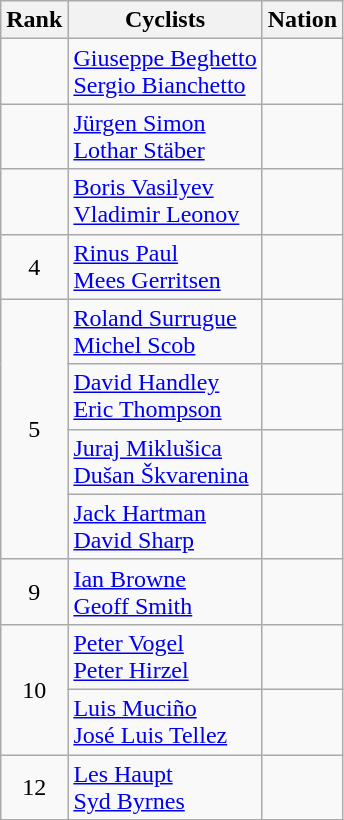<table class="wikitable sortable" style="text-align:center">
<tr>
<th>Rank</th>
<th>Cyclists</th>
<th>Nation</th>
</tr>
<tr>
<td></td>
<td align=left><a href='#'>Giuseppe Beghetto</a><br><a href='#'>Sergio Bianchetto</a></td>
<td align=left></td>
</tr>
<tr>
<td></td>
<td align=left><a href='#'>Jürgen Simon</a><br><a href='#'>Lothar Stäber</a></td>
<td align=left></td>
</tr>
<tr>
<td></td>
<td align=left><a href='#'>Boris Vasilyev</a><br><a href='#'>Vladimir Leonov</a></td>
<td align=left></td>
</tr>
<tr>
<td>4</td>
<td align=left><a href='#'>Rinus Paul</a><br><a href='#'>Mees Gerritsen</a></td>
<td align=left></td>
</tr>
<tr>
<td rowspan=4>5</td>
<td align=left><a href='#'>Roland Surrugue</a><br><a href='#'>Michel Scob</a></td>
<td align=left></td>
</tr>
<tr>
<td align=left><a href='#'>David Handley</a><br><a href='#'>Eric Thompson</a></td>
<td align=left></td>
</tr>
<tr>
<td align=left><a href='#'>Juraj Miklušica</a><br><a href='#'>Dušan Škvarenina</a></td>
<td align=left></td>
</tr>
<tr>
<td align=left><a href='#'>Jack Hartman</a><br><a href='#'>David Sharp</a></td>
<td align=left></td>
</tr>
<tr>
<td>9</td>
<td align=left><a href='#'>Ian Browne</a><br><a href='#'>Geoff Smith</a></td>
<td align=left></td>
</tr>
<tr>
<td rowspan=2>10</td>
<td align=left><a href='#'>Peter Vogel</a><br><a href='#'>Peter Hirzel</a></td>
<td align=left></td>
</tr>
<tr>
<td align=left><a href='#'>Luis Muciño</a><br><a href='#'>José Luis Tellez</a></td>
<td align=left></td>
</tr>
<tr>
<td>12</td>
<td align=left><a href='#'>Les Haupt</a><br><a href='#'>Syd Byrnes</a></td>
<td align=left></td>
</tr>
</table>
